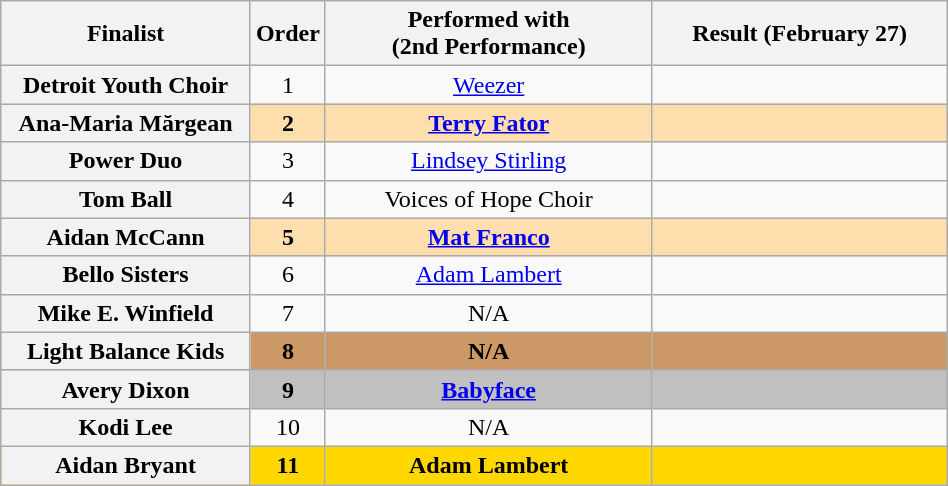<table class="wikitable plainrowheaders sortable" style="text-align:center" width="50%;">
<tr>
<th scope="col" class="unsortable" style="width:19em;">Finalist</th>
<th scope="col" style="width:1em;">Order</th>
<th scope="col" class="unsortable" style="width:24em;">Performed with<br>(2nd Performance)</th>
<th scope="col" style="width:23em;">Result (February 27)</th>
</tr>
<tr>
<th scope="row">Detroit Youth Choir</th>
<td>1</td>
<td><a href='#'>Weezer</a></td>
<td></td>
</tr>
<tr style="background:NavajoWhite">
<th scope="row"><strong>Ana-Maria Mărgean</strong></th>
<td><strong>2</strong></td>
<td><strong><a href='#'>Terry Fator</a></strong></td>
<td><strong></strong></td>
</tr>
<tr>
<th scope="row">Power Duo</th>
<td>3</td>
<td><a href='#'>Lindsey Stirling</a></td>
<td></td>
</tr>
<tr>
<th scope="row">Tom Ball</th>
<td>4</td>
<td>Voices of Hope Choir</td>
<td></td>
</tr>
<tr style="background:NavajoWhite">
<th scope="row"><strong>Aidan McCann</strong></th>
<td><strong>5</strong></td>
<td><strong><a href='#'>Mat Franco</a></strong></td>
<td><strong></strong></td>
</tr>
<tr>
<th scope="row">Bello Sisters</th>
<td>6</td>
<td><a href='#'>Adam Lambert</a> </td>
<td></td>
</tr>
<tr>
<th scope="row">Mike E. Winfield</th>
<td>7</td>
<td>N/A</td>
<td></td>
</tr>
<tr style="background:#c96">
<th scope="row"><strong>Light Balance Kids</strong></th>
<td><strong>8</strong></td>
<td><strong>N/A</strong> </td>
<td><strong></strong></td>
</tr>
<tr style="background:silver">
<th scope="row"><strong>Avery Dixon</strong></th>
<td><strong>9</strong></td>
<td><strong><a href='#'>Babyface</a></strong></td>
<td><strong></strong></td>
</tr>
<tr>
<th scope="row">Kodi Lee</th>
<td>10</td>
<td>N/A </td>
<td></td>
</tr>
<tr style="background:gold">
<th scope="row"><strong>Aidan Bryant</strong></th>
<td><strong>11</strong></td>
<td><strong>Adam Lambert</strong> </td>
<td><strong></strong></td>
</tr>
</table>
